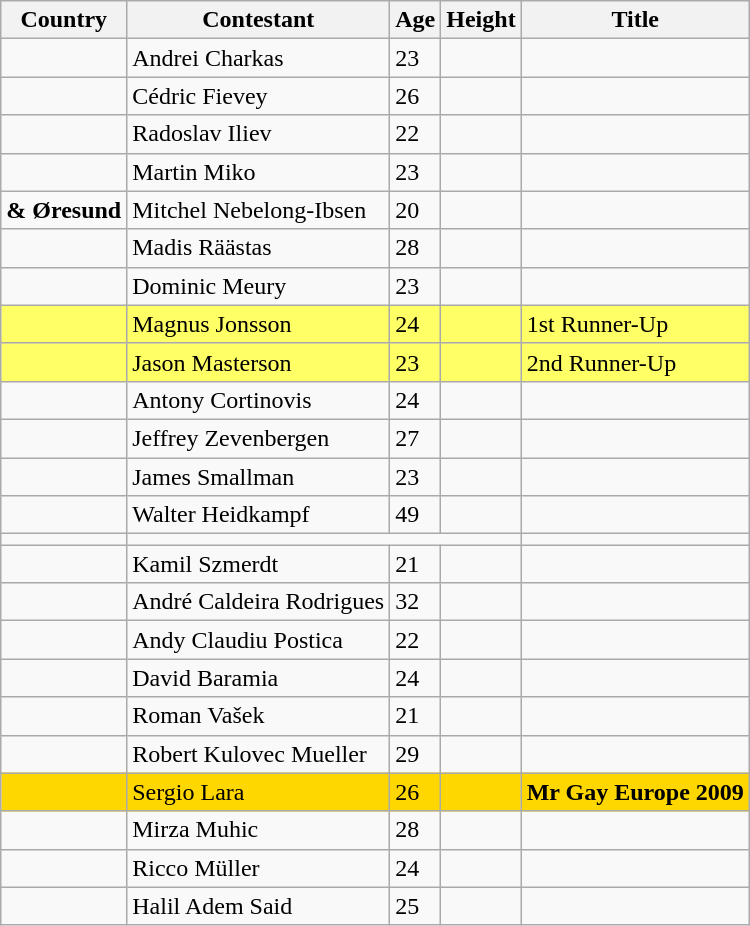<table class="sortable wikitable">
<tr>
<th>Country</th>
<th>Contestant</th>
<th>Age</th>
<th>Height</th>
<th>Title</th>
</tr>
<tr>
<td><strong></strong></td>
<td>Andrei Charkas</td>
<td>23</td>
<td></td>
<td></td>
</tr>
<tr>
<td><strong></strong></td>
<td>Cédric Fievey</td>
<td>26</td>
<td></td>
<td></td>
</tr>
<tr>
<td><strong></strong></td>
<td>Radoslav Iliev</td>
<td>22</td>
<td></td>
<td></td>
</tr>
<tr>
<td><strong></strong></td>
<td>Martin Miko</td>
<td>23</td>
<td></td>
<td></td>
</tr>
<tr>
<td><strong> & Øresund</strong></td>
<td>Mitchel Nebelong-Ibsen</td>
<td>20</td>
<td></td>
<td></td>
</tr>
<tr>
<td><strong></strong></td>
<td>Madis Räästas</td>
<td>28</td>
<td></td>
<td></td>
</tr>
<tr>
<td><strong></strong></td>
<td>Dominic Meury</td>
<td>23</td>
<td></td>
<td></td>
</tr>
<tr style="background:#FFFF66">
<td><strong></strong></td>
<td>Magnus Jonsson</td>
<td>24</td>
<td></td>
<td>1st Runner-Up</td>
</tr>
<tr style="background:#FFFF66">
<td><strong></strong></td>
<td>Jason Masterson</td>
<td>23</td>
<td></td>
<td>2nd Runner-Up</td>
</tr>
<tr>
<td><strong></strong></td>
<td>Antony Cortinovis</td>
<td>24</td>
<td></td>
<td></td>
</tr>
<tr>
<td><strong></strong></td>
<td>Jeffrey Zevenbergen</td>
<td>27</td>
<td></td>
<td></td>
</tr>
<tr>
<td><strong></strong></td>
<td>James Smallman</td>
<td>23</td>
<td></td>
<td></td>
</tr>
<tr>
<td><strong></strong></td>
<td>Walter Heidkampf</td>
<td>49</td>
<td></td>
<td></td>
</tr>
<tr>
<td><strong></strong></td>
<td colspan="3"><em></em></td>
<td></td>
</tr>
<tr>
<td><strong></strong></td>
<td>Kamil Szmerdt</td>
<td>21</td>
<td></td>
<td></td>
</tr>
<tr>
<td><strong></strong></td>
<td>André Caldeira Rodrigues</td>
<td>32</td>
<td></td>
<td></td>
</tr>
<tr>
<td><strong></strong></td>
<td>Andy Claudiu Postica</td>
<td>22</td>
<td></td>
<td></td>
</tr>
<tr>
<td><strong></strong></td>
<td>David Baramia</td>
<td>24</td>
<td></td>
<td></td>
</tr>
<tr>
<td><strong></strong></td>
<td>Roman Vašek</td>
<td>21</td>
<td></td>
<td></td>
</tr>
<tr>
<td><strong></strong></td>
<td>Robert Kulovec Mueller</td>
<td>29</td>
<td></td>
<td></td>
</tr>
<tr style="background:gold">
<td><strong></strong></td>
<td>Sergio Lara</td>
<td>26</td>
<td></td>
<td><strong>Mr Gay Europe 2009</strong></td>
</tr>
<tr>
<td><strong></strong></td>
<td>Mirza Muhic</td>
<td>28</td>
<td></td>
<td></td>
</tr>
<tr>
<td><strong></strong></td>
<td>Ricco Müller</td>
<td>24</td>
<td></td>
<td></td>
</tr>
<tr>
<td><strong></strong></td>
<td>Halil Adem Said</td>
<td>25</td>
<td></td>
<td></td>
</tr>
</table>
